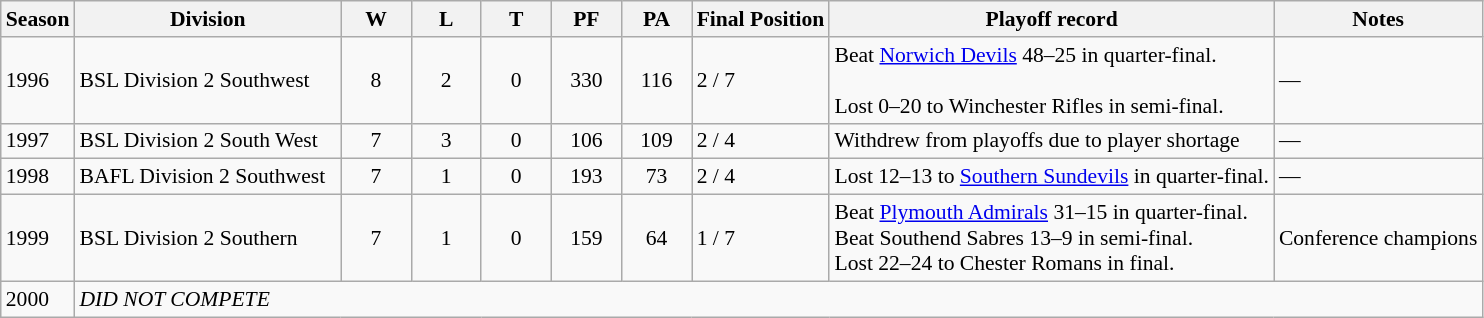<table class="wikitable" style="font-size: 90%;">
<tr>
<th>Season</th>
<th>Division</th>
<th width="40px">W</th>
<th width="40px">L</th>
<th width="40px">T</th>
<th width="40px">PF</th>
<th width="40px">PA</th>
<th>Final Position</th>
<th>Playoff record</th>
<th>Notes</th>
</tr>
<tr>
<td>1996</td>
<td style="padding-right:10px;">BSL Division 2 Southwest</td>
<td align="center">8</td>
<td align="center">2</td>
<td align="center">0</td>
<td align="center">330</td>
<td align="center">116</td>
<td>2 / 7</td>
<td>Beat <a href='#'>Norwich Devils</a> 48–25 in quarter-final.<br><br>Lost 0–20 to Winchester Rifles in semi-final.</td>
<td>—</td>
</tr>
<tr>
<td>1997</td>
<td style="padding-right:10px;">BSL Division 2 South West</td>
<td align="center">7</td>
<td align="center">3</td>
<td align="center">0</td>
<td align="center">106</td>
<td align="center">109</td>
<td>2 / 4</td>
<td>Withdrew from playoffs due to player shortage</td>
<td>—</td>
</tr>
<tr>
<td>1998</td>
<td style="padding-right:10px;">BAFL Division 2 Southwest</td>
<td align="center">7</td>
<td align="center">1</td>
<td align="center">0</td>
<td align="center">193</td>
<td align="center">73</td>
<td>2 / 4</td>
<td>Lost 12–13 to <a href='#'>Southern Sundevils</a> in quarter-final.</td>
<td>—</td>
</tr>
<tr>
<td>1999</td>
<td style="padding-right:10px;">BSL Division 2 Southern</td>
<td align="center">7</td>
<td align="center">1</td>
<td align="center">0</td>
<td align="center">159</td>
<td align="center">64</td>
<td>1 / 7</td>
<td>Beat <a href='#'>Plymouth Admirals</a> 31–15 in quarter-final.<br>Beat Southend Sabres 13–9 in semi-final.<br>Lost 22–24 to Chester Romans in final.</td>
<td>Conference champions</td>
</tr>
<tr>
<td>2000</td>
<td colspan="9"><em>DID NOT COMPETE</em></td>
</tr>
</table>
